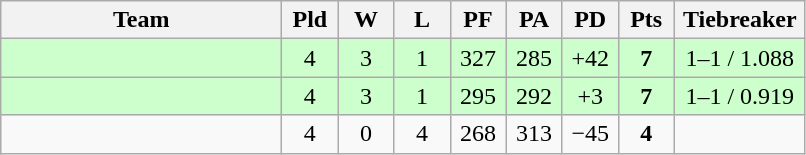<table class=wikitable style="text-align:center">
<tr>
<th width=180>Team</th>
<th width=30>Pld</th>
<th width=30>W</th>
<th width=30>L</th>
<th width=30>PF</th>
<th width=30>PA</th>
<th width=30>PD</th>
<th width=30>Pts</th>
<th width=80>Tiebreaker</th>
</tr>
<tr align=center bgcolor="#ccffcc">
<td align=left></td>
<td>4</td>
<td>3</td>
<td>1</td>
<td>327</td>
<td>285</td>
<td>+42</td>
<td><strong>7</strong></td>
<td>1–1 / 1.088</td>
</tr>
<tr align=center bgcolor="#ccffcc">
<td align=left></td>
<td>4</td>
<td>3</td>
<td>1</td>
<td>295</td>
<td>292</td>
<td>+3</td>
<td><strong>7</strong></td>
<td>1–1 / 0.919</td>
</tr>
<tr align=center>
<td align=left></td>
<td>4</td>
<td>0</td>
<td>4</td>
<td>268</td>
<td>313</td>
<td>−45</td>
<td><strong>4</strong></td>
<td></td>
</tr>
</table>
